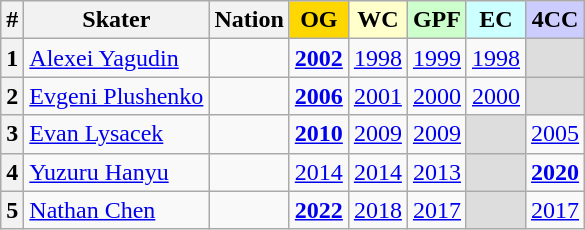<table class="wikitable sortable" style="text-align: center;">
<tr>
<th>#</th>
<th>Skater</th>
<th>Nation</th>
<th style="background-color: gold;">OG</th>
<th style="background-color: #ffc;">WC</th>
<th style="background-color: #cfc;">GPF</th>
<th style="background-color: #cff;">EC</th>
<th style="background-color: #ccf;">4CC</th>
</tr>
<tr>
<th>1</th>
<td style="text-align: left;"><a href='#'>Alexei Yagudin</a></td>
<td></td>
<td><strong><a href='#'>2002</a></strong></td>
<td><a href='#'>1998</a></td>
<td><a href='#'>1999</a></td>
<td><a href='#'>1998</a></td>
<td style="background-color: #ddd;"></td>
</tr>
<tr>
<th>2</th>
<td style="text-align: left;"><a href='#'>Evgeni Plushenko</a></td>
<td></td>
<td><strong><a href='#'>2006</a></strong></td>
<td><a href='#'>2001</a></td>
<td><a href='#'>2000</a></td>
<td><a href='#'>2000</a></td>
<td style="background-color: #ddd;"></td>
</tr>
<tr>
<th>3</th>
<td style="text-align: left;"><a href='#'>Evan Lysacek</a></td>
<td></td>
<td><strong><a href='#'>2010</a></strong></td>
<td><a href='#'>2009</a></td>
<td><a href='#'>2009</a></td>
<td style="background-color: #ddd;"></td>
<td><a href='#'>2005</a></td>
</tr>
<tr>
<th>4</th>
<td style="text-align: left;"><a href='#'>Yuzuru Hanyu</a></td>
<td></td>
<td><a href='#'>2014</a></td>
<td><a href='#'>2014</a></td>
<td><a href='#'>2013</a></td>
<td style="background-color: #ddd;"></td>
<td><strong><a href='#'>2020</a></strong></td>
</tr>
<tr>
<th>5</th>
<td style="text-align: left;"><a href='#'>Nathan Chen</a></td>
<td></td>
<td><a href='#'><strong>2022</strong></a></td>
<td><a href='#'>2018</a></td>
<td><a href='#'>2017</a></td>
<td style="background-color: #ddd;"></td>
<td><a href='#'>2017</a></td>
</tr>
</table>
